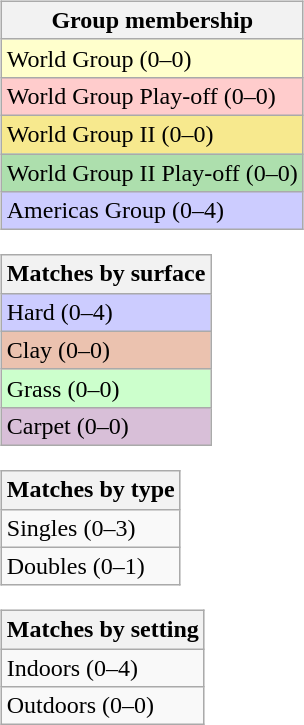<table>
<tr style="vertical-align:top">
<td><br><table class=wikitable>
<tr>
<th>Group membership</th>
</tr>
<tr style="background:#ffffcc;">
<td>World Group (0–0)</td>
</tr>
<tr style="background:#ffcccc;">
<td>World Group Play-off (0–0)</td>
</tr>
<tr style="background:#F7E98E;">
<td>World Group II (0–0)</td>
</tr>
<tr style="background:#ADDFAD;">
<td>World Group II Play-off (0–0)</td>
</tr>
<tr style="background:#CCCCFF;">
<td>Americas Group (0–4)</td>
</tr>
</table>
<table class=wikitable>
<tr>
<th>Matches by surface</th>
</tr>
<tr style="background:#ccf;">
<td>Hard (0–4)</td>
</tr>
<tr style="background:#ebc2af;">
<td>Clay (0–0)</td>
</tr>
<tr style="background:#cfc;">
<td>Grass (0–0)</td>
</tr>
<tr style="background:thistle;">
<td>Carpet (0–0)</td>
</tr>
</table>
<table class=wikitable>
<tr>
<th>Matches by type</th>
</tr>
<tr>
<td>Singles (0–3)</td>
</tr>
<tr>
<td>Doubles (0–1)</td>
</tr>
</table>
<table class=wikitable>
<tr>
<th>Matches by setting</th>
</tr>
<tr>
<td>Indoors (0–4)</td>
</tr>
<tr>
<td>Outdoors (0–0)</td>
</tr>
</table>
</td>
</tr>
</table>
